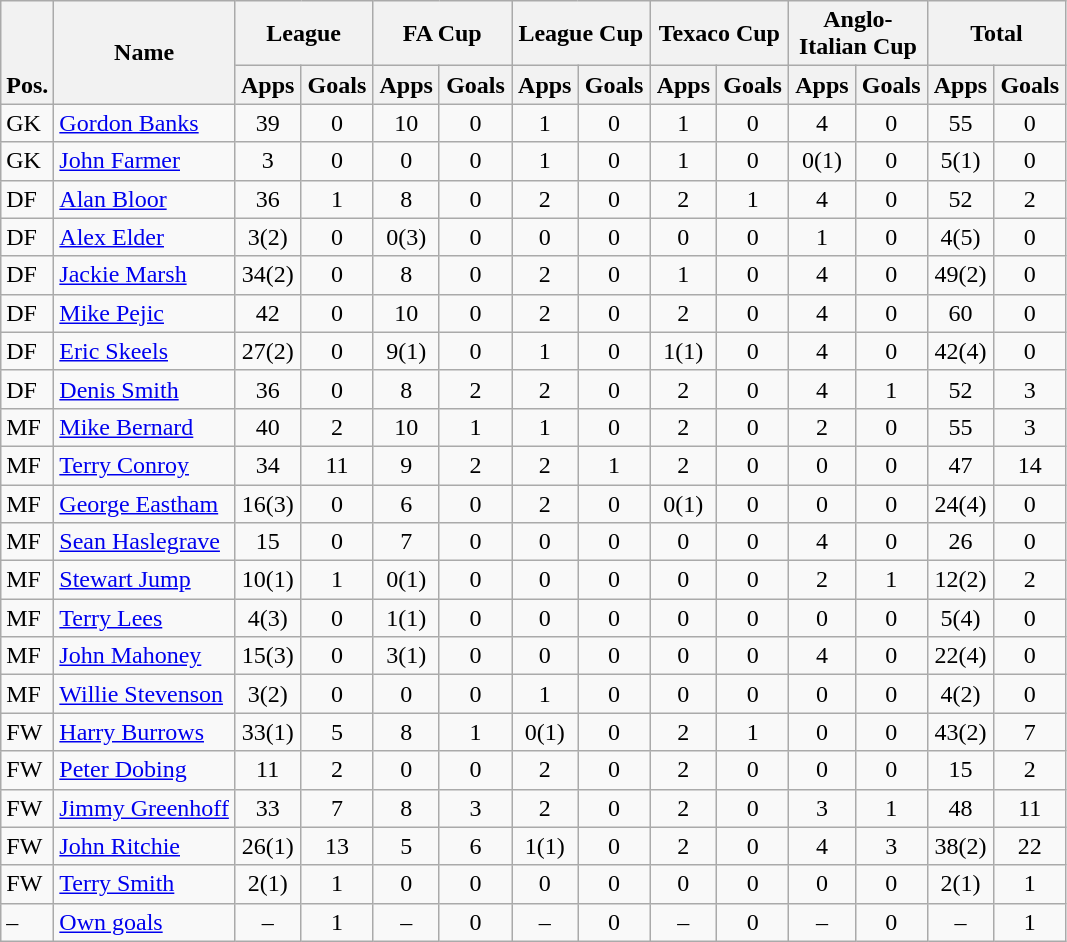<table class="wikitable" style="text-align:center">
<tr>
<th rowspan="2" valign="bottom">Pos.</th>
<th rowspan="2">Name</th>
<th colspan="2" width="85">League</th>
<th colspan="2" width="85">FA Cup</th>
<th colspan="2" width="85">League Cup</th>
<th colspan="2" width="85">Texaco Cup</th>
<th colspan="2" width="85">Anglo-Italian Cup</th>
<th colspan="2" width="85">Total</th>
</tr>
<tr>
<th>Apps</th>
<th>Goals</th>
<th>Apps</th>
<th>Goals</th>
<th>Apps</th>
<th>Goals</th>
<th>Apps</th>
<th>Goals</th>
<th>Apps</th>
<th>Goals</th>
<th>Apps</th>
<th>Goals</th>
</tr>
<tr>
<td align="left">GK</td>
<td align="left"> <a href='#'>Gordon Banks</a></td>
<td>39</td>
<td>0</td>
<td>10</td>
<td>0</td>
<td>1</td>
<td>0</td>
<td>1</td>
<td>0</td>
<td>4</td>
<td>0</td>
<td>55</td>
<td>0</td>
</tr>
<tr>
<td align="left">GK</td>
<td align="left"> <a href='#'>John Farmer</a></td>
<td>3</td>
<td>0</td>
<td>0</td>
<td>0</td>
<td>1</td>
<td>0</td>
<td>1</td>
<td>0</td>
<td>0(1)</td>
<td>0</td>
<td>5(1)</td>
<td>0</td>
</tr>
<tr>
<td align="left">DF</td>
<td align="left"> <a href='#'>Alan Bloor</a></td>
<td>36</td>
<td>1</td>
<td>8</td>
<td>0</td>
<td>2</td>
<td>0</td>
<td>2</td>
<td>1</td>
<td>4</td>
<td>0</td>
<td>52</td>
<td>2</td>
</tr>
<tr>
<td align="left">DF</td>
<td align="left"> <a href='#'>Alex Elder</a></td>
<td>3(2)</td>
<td>0</td>
<td>0(3)</td>
<td>0</td>
<td>0</td>
<td>0</td>
<td>0</td>
<td>0</td>
<td>1</td>
<td>0</td>
<td>4(5)</td>
<td>0</td>
</tr>
<tr>
<td align="left">DF</td>
<td align="left"> <a href='#'>Jackie Marsh</a></td>
<td>34(2)</td>
<td>0</td>
<td>8</td>
<td>0</td>
<td>2</td>
<td>0</td>
<td>1</td>
<td>0</td>
<td>4</td>
<td>0</td>
<td>49(2)</td>
<td>0</td>
</tr>
<tr>
<td align="left">DF</td>
<td align="left"> <a href='#'>Mike Pejic</a></td>
<td>42</td>
<td>0</td>
<td>10</td>
<td>0</td>
<td>2</td>
<td>0</td>
<td>2</td>
<td>0</td>
<td>4</td>
<td>0</td>
<td>60</td>
<td>0</td>
</tr>
<tr>
<td align="left">DF</td>
<td align="left"> <a href='#'>Eric Skeels</a></td>
<td>27(2)</td>
<td>0</td>
<td>9(1)</td>
<td>0</td>
<td>1</td>
<td>0</td>
<td>1(1)</td>
<td>0</td>
<td>4</td>
<td>0</td>
<td>42(4)</td>
<td>0</td>
</tr>
<tr>
<td align="left">DF</td>
<td align="left"> <a href='#'>Denis Smith</a></td>
<td>36</td>
<td>0</td>
<td>8</td>
<td>2</td>
<td>2</td>
<td>0</td>
<td>2</td>
<td>0</td>
<td>4</td>
<td>1</td>
<td>52</td>
<td>3</td>
</tr>
<tr>
<td align="left">MF</td>
<td align="left"> <a href='#'>Mike Bernard</a></td>
<td>40</td>
<td>2</td>
<td>10</td>
<td>1</td>
<td>1</td>
<td>0</td>
<td>2</td>
<td>0</td>
<td>2</td>
<td>0</td>
<td>55</td>
<td>3</td>
</tr>
<tr>
<td align="left">MF</td>
<td align="left"> <a href='#'>Terry Conroy</a></td>
<td>34</td>
<td>11</td>
<td>9</td>
<td>2</td>
<td>2</td>
<td>1</td>
<td>2</td>
<td>0</td>
<td>0</td>
<td>0</td>
<td>47</td>
<td>14</td>
</tr>
<tr>
<td align="left">MF</td>
<td align="left"> <a href='#'>George Eastham</a></td>
<td>16(3)</td>
<td>0</td>
<td>6</td>
<td>0</td>
<td>2</td>
<td>0</td>
<td>0(1)</td>
<td>0</td>
<td>0</td>
<td>0</td>
<td>24(4)</td>
<td>0</td>
</tr>
<tr>
<td align="left">MF</td>
<td align="left"> <a href='#'>Sean Haslegrave</a></td>
<td>15</td>
<td>0</td>
<td>7</td>
<td>0</td>
<td>0</td>
<td>0</td>
<td>0</td>
<td>0</td>
<td>4</td>
<td>0</td>
<td>26</td>
<td>0</td>
</tr>
<tr>
<td align="left">MF</td>
<td align="left"> <a href='#'>Stewart Jump</a></td>
<td>10(1)</td>
<td>1</td>
<td>0(1)</td>
<td>0</td>
<td>0</td>
<td>0</td>
<td>0</td>
<td>0</td>
<td>2</td>
<td>1</td>
<td>12(2)</td>
<td>2</td>
</tr>
<tr>
<td align="left">MF</td>
<td align="left"> <a href='#'>Terry Lees</a></td>
<td>4(3)</td>
<td>0</td>
<td>1(1)</td>
<td>0</td>
<td>0</td>
<td>0</td>
<td>0</td>
<td>0</td>
<td>0</td>
<td>0</td>
<td>5(4)</td>
<td>0</td>
</tr>
<tr>
<td align="left">MF</td>
<td align="left"> <a href='#'>John Mahoney</a></td>
<td>15(3)</td>
<td>0</td>
<td>3(1)</td>
<td>0</td>
<td>0</td>
<td>0</td>
<td>0</td>
<td>0</td>
<td>4</td>
<td>0</td>
<td>22(4)</td>
<td>0</td>
</tr>
<tr>
<td align="left">MF</td>
<td align="left"> <a href='#'>Willie Stevenson</a></td>
<td>3(2)</td>
<td>0</td>
<td>0</td>
<td>0</td>
<td>1</td>
<td>0</td>
<td>0</td>
<td>0</td>
<td>0</td>
<td>0</td>
<td>4(2)</td>
<td>0</td>
</tr>
<tr>
<td align="left">FW</td>
<td align="left"> <a href='#'>Harry Burrows</a></td>
<td>33(1)</td>
<td>5</td>
<td>8</td>
<td>1</td>
<td>0(1)</td>
<td>0</td>
<td>2</td>
<td>1</td>
<td>0</td>
<td>0</td>
<td>43(2)</td>
<td>7</td>
</tr>
<tr>
<td align="left">FW</td>
<td align="left"> <a href='#'>Peter Dobing</a></td>
<td>11</td>
<td>2</td>
<td>0</td>
<td>0</td>
<td>2</td>
<td>0</td>
<td>2</td>
<td>0</td>
<td>0</td>
<td>0</td>
<td>15</td>
<td>2</td>
</tr>
<tr>
<td align="left">FW</td>
<td align="left"> <a href='#'>Jimmy Greenhoff</a></td>
<td>33</td>
<td>7</td>
<td>8</td>
<td>3</td>
<td>2</td>
<td>0</td>
<td>2</td>
<td>0</td>
<td>3</td>
<td>1</td>
<td>48</td>
<td>11</td>
</tr>
<tr>
<td align="left">FW</td>
<td align="left"> <a href='#'>John Ritchie</a></td>
<td>26(1)</td>
<td>13</td>
<td>5</td>
<td>6</td>
<td>1(1)</td>
<td>0</td>
<td>2</td>
<td>0</td>
<td>4</td>
<td>3</td>
<td>38(2)</td>
<td>22</td>
</tr>
<tr>
<td align="left">FW</td>
<td align="left"> <a href='#'>Terry Smith</a></td>
<td>2(1)</td>
<td>1</td>
<td>0</td>
<td>0</td>
<td>0</td>
<td>0</td>
<td>0</td>
<td>0</td>
<td>0</td>
<td>0</td>
<td>2(1)</td>
<td>1</td>
</tr>
<tr>
<td align="left">–</td>
<td align="left"><a href='#'>Own goals</a></td>
<td>–</td>
<td>1</td>
<td>–</td>
<td>0</td>
<td>–</td>
<td>0</td>
<td>–</td>
<td>0</td>
<td>–</td>
<td>0</td>
<td>–</td>
<td>1</td>
</tr>
</table>
